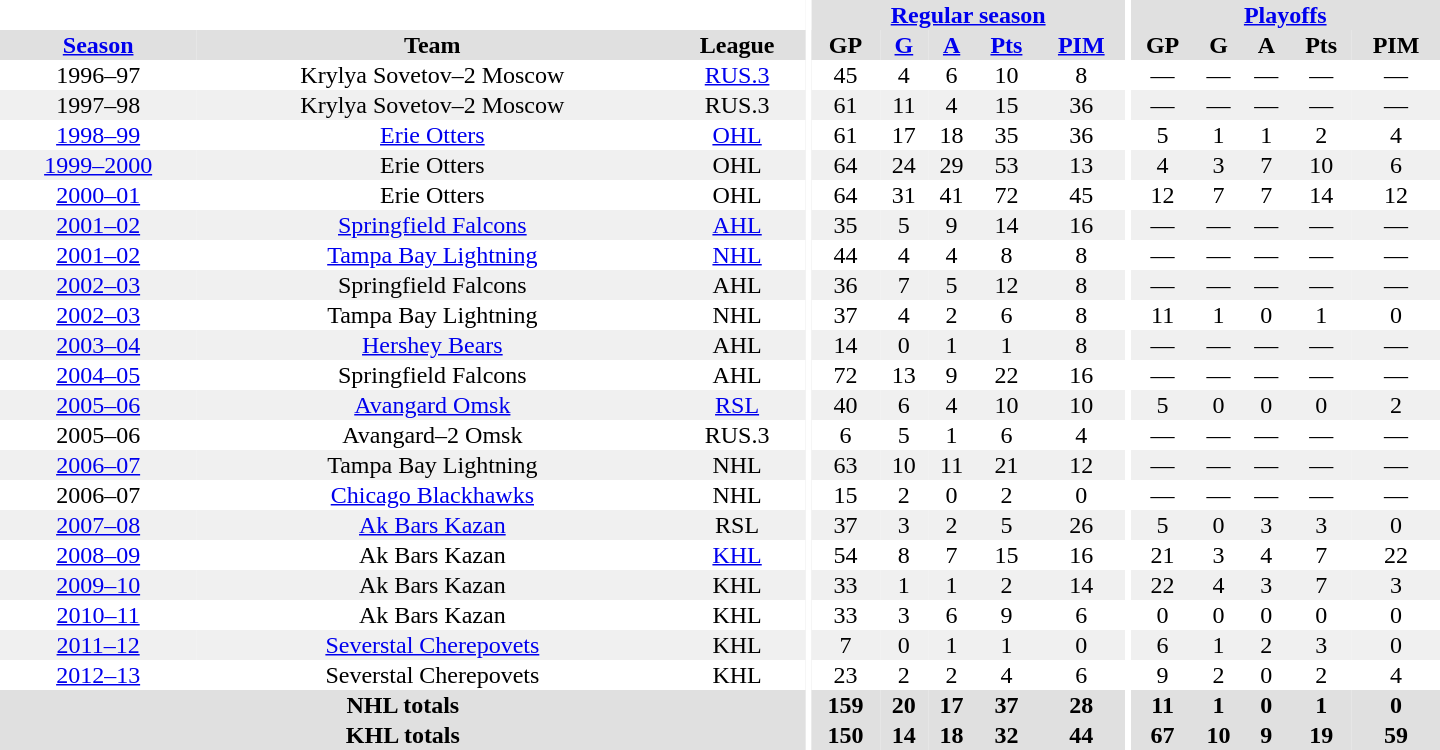<table border="0" cellpadding="1" cellspacing="0" style="text-align:center; width:60em">
<tr bgcolor="#e0e0e0">
<th colspan="3" bgcolor="#ffffff"></th>
<th rowspan="99" bgcolor="#ffffff"></th>
<th colspan="5"><a href='#'>Regular season</a></th>
<th rowspan="99" bgcolor="#ffffff"></th>
<th colspan="5"><a href='#'>Playoffs</a></th>
</tr>
<tr bgcolor="#e0e0e0">
<th><a href='#'>Season</a></th>
<th>Team</th>
<th>League</th>
<th>GP</th>
<th><a href='#'>G</a></th>
<th><a href='#'>A</a></th>
<th><a href='#'>Pts</a></th>
<th><a href='#'>PIM</a></th>
<th>GP</th>
<th>G</th>
<th>A</th>
<th>Pts</th>
<th>PIM</th>
</tr>
<tr>
<td>1996–97</td>
<td>Krylya Sovetov–2 Moscow</td>
<td><a href='#'>RUS.3</a></td>
<td>45</td>
<td>4</td>
<td>6</td>
<td>10</td>
<td>8</td>
<td>—</td>
<td>—</td>
<td>—</td>
<td>—</td>
<td>—</td>
</tr>
<tr bgcolor="#f0f0f0">
<td>1997–98</td>
<td>Krylya Sovetov–2 Moscow</td>
<td>RUS.3</td>
<td>61</td>
<td>11</td>
<td>4</td>
<td>15</td>
<td>36</td>
<td>—</td>
<td>—</td>
<td>—</td>
<td>—</td>
<td>—</td>
</tr>
<tr>
<td><a href='#'>1998–99</a></td>
<td><a href='#'>Erie Otters</a></td>
<td><a href='#'>OHL</a></td>
<td>61</td>
<td>17</td>
<td>18</td>
<td>35</td>
<td>36</td>
<td>5</td>
<td>1</td>
<td>1</td>
<td>2</td>
<td>4</td>
</tr>
<tr bgcolor="#f0f0f0">
<td><a href='#'>1999–2000</a></td>
<td>Erie Otters</td>
<td>OHL</td>
<td>64</td>
<td>24</td>
<td>29</td>
<td>53</td>
<td>13</td>
<td>4</td>
<td>3</td>
<td>7</td>
<td>10</td>
<td>6</td>
</tr>
<tr>
<td><a href='#'>2000–01</a></td>
<td>Erie Otters</td>
<td>OHL</td>
<td>64</td>
<td>31</td>
<td>41</td>
<td>72</td>
<td>45</td>
<td>12</td>
<td>7</td>
<td>7</td>
<td>14</td>
<td>12</td>
</tr>
<tr bgcolor="#f0f0f0">
<td><a href='#'>2001–02</a></td>
<td><a href='#'>Springfield Falcons</a></td>
<td><a href='#'>AHL</a></td>
<td>35</td>
<td>5</td>
<td>9</td>
<td>14</td>
<td>16</td>
<td>—</td>
<td>—</td>
<td>—</td>
<td>—</td>
<td>—</td>
</tr>
<tr>
<td><a href='#'>2001–02</a></td>
<td><a href='#'>Tampa Bay Lightning</a></td>
<td><a href='#'>NHL</a></td>
<td>44</td>
<td>4</td>
<td>4</td>
<td>8</td>
<td>8</td>
<td>—</td>
<td>—</td>
<td>—</td>
<td>—</td>
<td>—</td>
</tr>
<tr bgcolor="#f0f0f0">
<td><a href='#'>2002–03</a></td>
<td>Springfield Falcons</td>
<td>AHL</td>
<td>36</td>
<td>7</td>
<td>5</td>
<td>12</td>
<td>8</td>
<td>—</td>
<td>—</td>
<td>—</td>
<td>—</td>
<td>—</td>
</tr>
<tr>
<td><a href='#'>2002–03</a></td>
<td>Tampa Bay Lightning</td>
<td>NHL</td>
<td>37</td>
<td>4</td>
<td>2</td>
<td>6</td>
<td>8</td>
<td>11</td>
<td>1</td>
<td>0</td>
<td>1</td>
<td>0</td>
</tr>
<tr bgcolor="#f0f0f0">
<td><a href='#'>2003–04</a></td>
<td><a href='#'>Hershey Bears</a></td>
<td>AHL</td>
<td>14</td>
<td>0</td>
<td>1</td>
<td>1</td>
<td>8</td>
<td>—</td>
<td>—</td>
<td>—</td>
<td>—</td>
<td>—</td>
</tr>
<tr>
<td><a href='#'>2004–05</a></td>
<td>Springfield Falcons</td>
<td>AHL</td>
<td>72</td>
<td>13</td>
<td>9</td>
<td>22</td>
<td>16</td>
<td>—</td>
<td>—</td>
<td>—</td>
<td>—</td>
<td>—</td>
</tr>
<tr bgcolor="#f0f0f0">
<td><a href='#'>2005–06</a></td>
<td><a href='#'>Avangard Omsk</a></td>
<td><a href='#'>RSL</a></td>
<td>40</td>
<td>6</td>
<td>4</td>
<td>10</td>
<td>10</td>
<td>5</td>
<td>0</td>
<td>0</td>
<td>0</td>
<td>2</td>
</tr>
<tr>
<td>2005–06</td>
<td>Avangard–2 Omsk</td>
<td>RUS.3</td>
<td>6</td>
<td>5</td>
<td>1</td>
<td>6</td>
<td>4</td>
<td>—</td>
<td>—</td>
<td>—</td>
<td>—</td>
<td>—</td>
</tr>
<tr bgcolor="#f0f0f0">
<td><a href='#'>2006–07</a></td>
<td>Tampa Bay Lightning</td>
<td>NHL</td>
<td>63</td>
<td>10</td>
<td>11</td>
<td>21</td>
<td>12</td>
<td>—</td>
<td>—</td>
<td>—</td>
<td>—</td>
<td>—</td>
</tr>
<tr>
<td>2006–07</td>
<td><a href='#'>Chicago Blackhawks</a></td>
<td>NHL</td>
<td>15</td>
<td>2</td>
<td>0</td>
<td>2</td>
<td>0</td>
<td>—</td>
<td>—</td>
<td>—</td>
<td>—</td>
<td>—</td>
</tr>
<tr bgcolor="#f0f0f0">
<td><a href='#'>2007–08</a></td>
<td><a href='#'>Ak Bars Kazan</a></td>
<td>RSL</td>
<td>37</td>
<td>3</td>
<td>2</td>
<td>5</td>
<td>26</td>
<td>5</td>
<td>0</td>
<td>3</td>
<td>3</td>
<td>0</td>
</tr>
<tr>
<td><a href='#'>2008–09</a></td>
<td>Ak Bars Kazan</td>
<td><a href='#'>KHL</a></td>
<td>54</td>
<td>8</td>
<td>7</td>
<td>15</td>
<td>16</td>
<td>21</td>
<td>3</td>
<td>4</td>
<td>7</td>
<td>22</td>
</tr>
<tr bgcolor="#f0f0f0">
<td><a href='#'>2009–10</a></td>
<td>Ak Bars Kazan</td>
<td>KHL</td>
<td>33</td>
<td>1</td>
<td>1</td>
<td>2</td>
<td>14</td>
<td>22</td>
<td>4</td>
<td>3</td>
<td>7</td>
<td>3</td>
</tr>
<tr>
<td><a href='#'>2010–11</a></td>
<td>Ak Bars Kazan</td>
<td>KHL</td>
<td>33</td>
<td>3</td>
<td>6</td>
<td>9</td>
<td>6</td>
<td>0</td>
<td>0</td>
<td>0</td>
<td>0</td>
<td>0</td>
</tr>
<tr bgcolor="#f0f0f0">
<td><a href='#'>2011–12</a></td>
<td><a href='#'>Severstal Cherepovets</a></td>
<td>KHL</td>
<td>7</td>
<td>0</td>
<td>1</td>
<td>1</td>
<td>0</td>
<td>6</td>
<td>1</td>
<td>2</td>
<td>3</td>
<td>0</td>
</tr>
<tr>
<td><a href='#'>2012–13</a></td>
<td>Severstal Cherepovets</td>
<td>KHL</td>
<td>23</td>
<td>2</td>
<td>2</td>
<td>4</td>
<td>6</td>
<td>9</td>
<td>2</td>
<td>0</td>
<td>2</td>
<td>4</td>
</tr>
<tr bgcolor="#e0e0e0">
<th colspan="3">NHL totals</th>
<th>159</th>
<th>20</th>
<th>17</th>
<th>37</th>
<th>28</th>
<th>11</th>
<th>1</th>
<th>0</th>
<th>1</th>
<th>0</th>
</tr>
<tr bgcolor="#e0e0e0">
<th colspan="3">KHL totals</th>
<th>150</th>
<th>14</th>
<th>18</th>
<th>32</th>
<th>44</th>
<th>67</th>
<th>10</th>
<th>9</th>
<th>19</th>
<th>59</th>
</tr>
</table>
